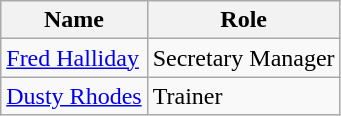<table class="wikitable">
<tr>
<th>Name</th>
<th>Role</th>
</tr>
<tr>
<td> <a href='#'>Fred Halliday</a></td>
<td>Secretary Manager</td>
</tr>
<tr>
<td> <a href='#'>Dusty Rhodes</a></td>
<td>Trainer</td>
</tr>
</table>
